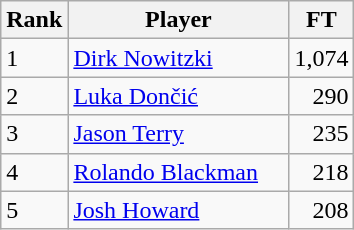<table class="wikitable">
<tr>
<th scope="col">Rank</th>
<th scope="col" width="140px">Player</th>
<th scope="col">FT</th>
</tr>
<tr>
<td>1</td>
<td><a href='#'>Dirk Nowitzki</a></td>
<td align="right">1,074</td>
</tr>
<tr>
<td>2</td>
<td><a href='#'>Luka Dončić</a></td>
<td align="right">290</td>
</tr>
<tr>
<td>3</td>
<td><a href='#'>Jason Terry</a></td>
<td align="right">235</td>
</tr>
<tr>
<td>4</td>
<td><a href='#'>Rolando Blackman</a></td>
<td align="right">218</td>
</tr>
<tr>
<td>5</td>
<td><a href='#'>Josh Howard</a></td>
<td align="right">208</td>
</tr>
</table>
